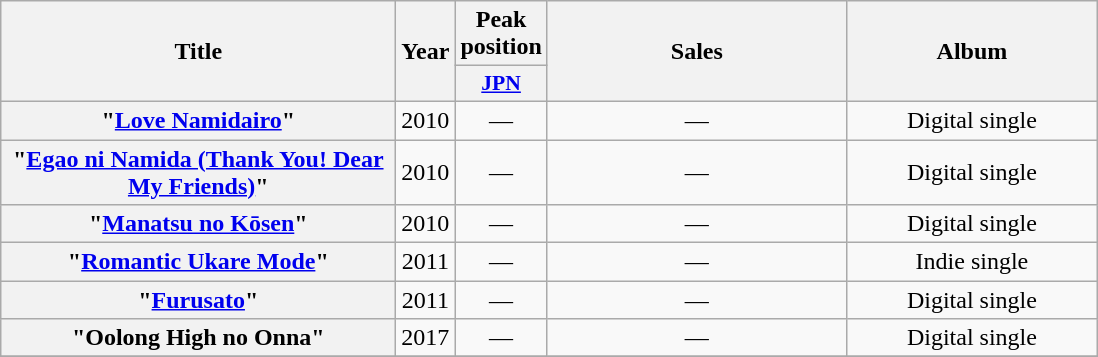<table class="wikitable plainrowheaders" style="text-align:center" border="1">
<tr>
<th scope="col" rowspan="2" style="width:16em;">Title</th>
<th scope="col" rowspan="2" style="width:2em;">Year</th>
<th scope="col" colspan="1">Peak position</th>
<th scope="col" rowspan="2" style="width:12em;">Sales</th>
<th scope="col" rowspan="2" style="width:10em;">Album</th>
</tr>
<tr>
<th scope="col" style="width:3em;font-size:90%;"><a href='#'>JPN</a><br></th>
</tr>
<tr>
<th scope="row">"<a href='#'>Love Namidairo</a>"</th>
<td>2010</td>
<td>—</td>
<td>—</td>
<td>Digital single</td>
</tr>
<tr>
<th scope="row">"<a href='#'>Egao ni Namida (Thank You! Dear My Friends)</a>"</th>
<td>2010</td>
<td>—</td>
<td>—</td>
<td>Digital single</td>
</tr>
<tr>
<th scope="row">"<a href='#'>Manatsu no Kōsen</a>"</th>
<td>2010</td>
<td>—</td>
<td>—</td>
<td>Digital single</td>
</tr>
<tr>
<th scope="row">"<a href='#'>Romantic Ukare Mode</a>"</th>
<td>2011</td>
<td>—</td>
<td>—</td>
<td>Indie single</td>
</tr>
<tr>
<th scope="row">"<a href='#'>Furusato</a>"</th>
<td>2011</td>
<td>—</td>
<td>—</td>
<td>Digital single</td>
</tr>
<tr>
<th scope="row">"Oolong High no Onna"</th>
<td>2017</td>
<td>—</td>
<td>—</td>
<td>Digital single</td>
</tr>
<tr>
</tr>
</table>
